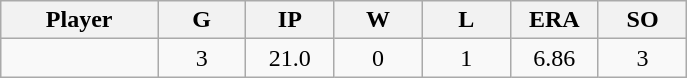<table class="wikitable sortable">
<tr>
<th bgcolor="#DDDDFF" width="16%">Player</th>
<th bgcolor="#DDDDFF" width="9%">G</th>
<th bgcolor="#DDDDFF" width="9%">IP</th>
<th bgcolor="#DDDDFF" width="9%">W</th>
<th bgcolor="#DDDDFF" width="9%">L</th>
<th bgcolor="#DDDDFF" width="9%">ERA</th>
<th bgcolor="#DDDDFF" width="9%">SO</th>
</tr>
<tr align="center">
<td></td>
<td>3</td>
<td>21.0</td>
<td>0</td>
<td>1</td>
<td>6.86</td>
<td>3</td>
</tr>
</table>
